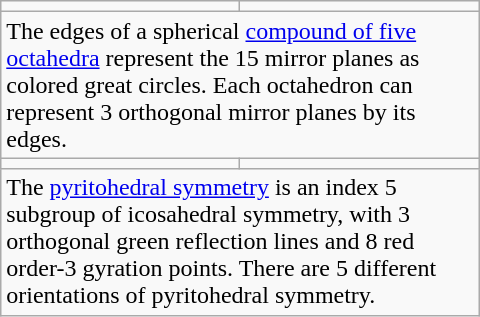<table class=wikitable style="float:right; margin-left:10px; width:320px">
<tr>
<td></td>
<td></td>
</tr>
<tr>
<td colspan=2>The edges of a spherical <a href='#'>compound of five octahedra</a> represent the 15 mirror planes as colored great circles. Each octahedron can represent 3 orthogonal mirror planes by its edges.</td>
</tr>
<tr>
<td></td>
<td></td>
</tr>
<tr>
<td colspan=2>The <a href='#'>pyritohedral symmetry</a> is an index 5 subgroup of icosahedral symmetry, with 3 orthogonal green reflection lines and 8 red order-3 gyration points. There are 5 different orientations of pyritohedral symmetry.</td>
</tr>
</table>
